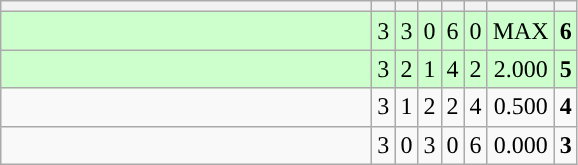<table class="wikitable" style="text-align:center">
<tr>
<th width=240></th>
<th width=5></th>
<th width=5></th>
<th width=5></th>
<th width=5></th>
<th width=5></th>
<th width=5></th>
<th width=5></th>
</tr>
<tr style="background-color:#ccffcc;">
<td style="text-align:left;"></td>
<td>3</td>
<td>3</td>
<td>0</td>
<td>6</td>
<td>0</td>
<td>MAX</td>
<td><strong>6</strong></td>
</tr>
<tr style="background-color:#ccffcc;">
<td style="text-align:left;"></td>
<td>3</td>
<td>2</td>
<td>1</td>
<td>4</td>
<td>2</td>
<td>2.000</td>
<td><strong>5</strong></td>
</tr>
<tr>
<td style="text-align:left;"></td>
<td>3</td>
<td>1</td>
<td>2</td>
<td>2</td>
<td>4</td>
<td>0.500</td>
<td><strong>4</strong></td>
</tr>
<tr>
<td style="text-align:left;"></td>
<td>3</td>
<td>0</td>
<td>3</td>
<td>0</td>
<td>6</td>
<td>0.000</td>
<td><strong>3</strong></td>
</tr>
</table>
